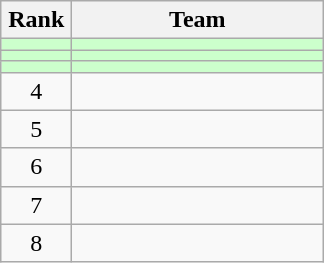<table class=wikitable style="text-align:center;">
<tr>
<th width=40>Rank</th>
<th width=160>Team</th>
</tr>
<tr bgcolor="#ccffcc">
<td></td>
<td align=left></td>
</tr>
<tr bgcolor="#ccffcc">
<td></td>
<td align=left></td>
</tr>
<tr bgcolor="#ccffcc">
<td></td>
<td align=left></td>
</tr>
<tr>
<td>4</td>
<td align=left></td>
</tr>
<tr>
<td>5</td>
<td align=left></td>
</tr>
<tr>
<td>6</td>
<td align=left></td>
</tr>
<tr>
<td>7</td>
<td align=left></td>
</tr>
<tr>
<td>8</td>
<td align=left></td>
</tr>
</table>
